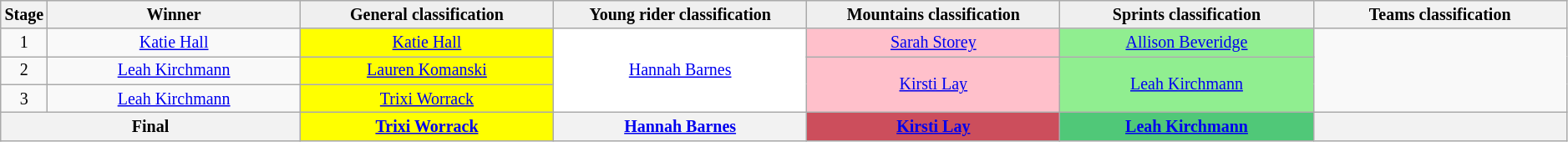<table class="wikitable" style="text-align: center; font-size:smaller;">
<tr style="background-color: #efefef;">
<th width="1%">Stage</th>
<th width="16.5%">Winner</th>
<th style="background:#EFEFEF;" width="16.5%">General classification<br></th>
<th style="background:#EFEFEF;" width="16.5%">Young rider classification<br></th>
<th style="background:#EFEFEF;" width="16.5%">Mountains classification<br></th>
<th style="background:#EFEFEF;" width="16.5%">Sprints classification<br></th>
<th style="background:;" width="16.5%">Teams classification<br></th>
</tr>
<tr>
<td>1</td>
<td><a href='#'>Katie Hall</a></td>
<td style="background:yellow;"><a href='#'>Katie Hall</a></td>
<td style="background:white;" rowspan="3"><a href='#'>Hannah Barnes</a></td>
<td style="background:pink;"><a href='#'>Sarah Storey</a></td>
<td style="background:lightgreen;"><a href='#'>Allison Beveridge</a></td>
<td style="background:;" rowspan="3"></td>
</tr>
<tr>
<td>2</td>
<td><a href='#'>Leah Kirchmann</a></td>
<td style="background:yellow;"><a href='#'>Lauren Komanski</a></td>
<td style="background:pink;" rowspan="2"><a href='#'>Kirsti Lay</a></td>
<td style="background:lightgreen;" rowspan="2"><a href='#'>Leah Kirchmann</a></td>
</tr>
<tr>
<td>3</td>
<td><a href='#'>Leah Kirchmann</a></td>
<td style="background:yellow;"><a href='#'>Trixi Worrack</a></td>
</tr>
<tr>
<th colspan=2>Final</th>
<th style="background:yellow;"><a href='#'>Trixi Worrack</a></th>
<th style="background:offwhite;"><a href='#'>Hannah Barnes</a></th>
<th style="background:#CC4E5C;"><a href='#'>Kirsti Lay</a></th>
<th style="background:#50C878;"><a href='#'>Leah Kirchmann</a></th>
<th></th>
</tr>
</table>
